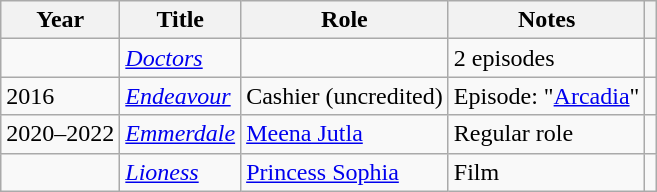<table class="wikitable">
<tr>
<th>Year</th>
<th>Title</th>
<th>Role</th>
<th>Notes</th>
<th></th>
</tr>
<tr>
<td></td>
<td><em><a href='#'>Doctors</a></em></td>
<td></td>
<td>2 episodes</td>
<td align="center"></td>
</tr>
<tr>
<td>2016</td>
<td><em><a href='#'>Endeavour</a></em></td>
<td>Cashier (uncredited)</td>
<td>Episode: "<a href='#'>Arcadia</a>"</td>
<td align="center"></td>
</tr>
<tr>
<td>2020–2022</td>
<td><em><a href='#'>Emmerdale</a></em></td>
<td><a href='#'>Meena Jutla</a></td>
<td>Regular role</td>
<td align="center"></td>
</tr>
<tr>
<td></td>
<td><em><a href='#'>Lioness</a></em></td>
<td><a href='#'>Princess Sophia</a></td>
<td>Film</td>
<td align="center"></td>
</tr>
</table>
